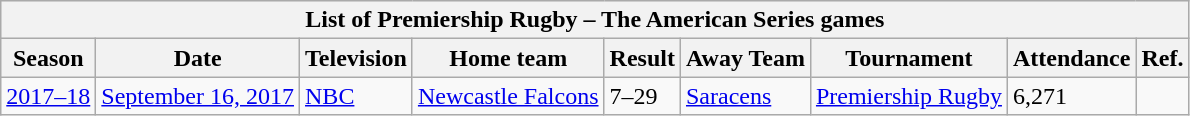<table class="wikitable">
<tr style="background:#efefef;">
<th colspan=9>List of Premiership Rugby – The American Series games</th>
</tr>
<tr>
<th>Season</th>
<th>Date</th>
<th>Television</th>
<th>Home team</th>
<th>Result</th>
<th>Away Team</th>
<th>Tournament</th>
<th>Attendance</th>
<th>Ref.</th>
</tr>
<tr>
<td><a href='#'>2017–18</a></td>
<td><a href='#'>September 16, 2017</a></td>
<td><a href='#'>NBC</a></td>
<td> <a href='#'>Newcastle Falcons</a></td>
<td>7–29</td>
<td> <a href='#'>Saracens</a></td>
<td><a href='#'>Premiership Rugby</a></td>
<td>6,271</td>
<td></td>
</tr>
</table>
